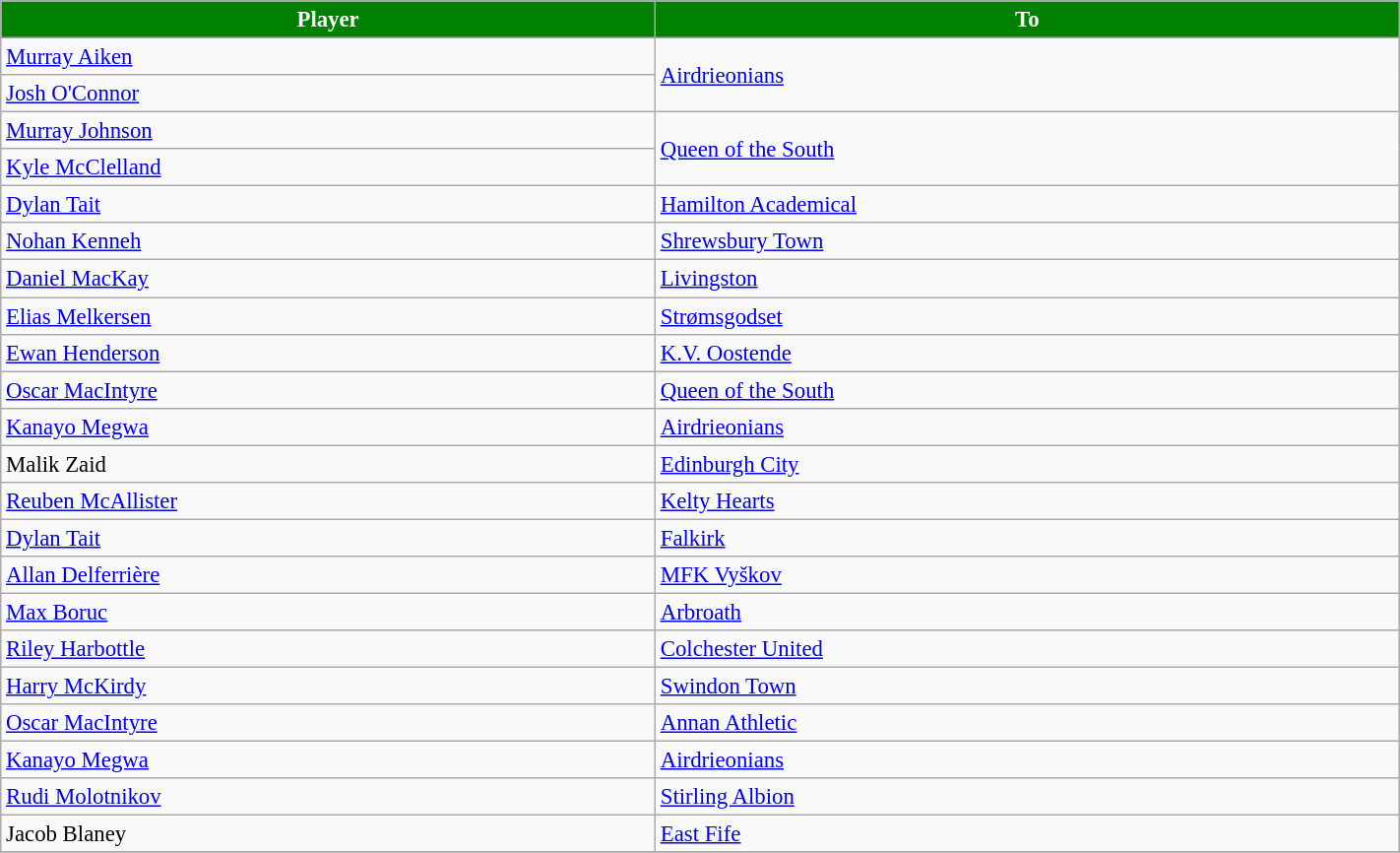<table class="wikitable" style="text-align:center; font-size:95%;width:75%; text-align:left">
<tr>
<th style="background:#008000; color:white;">Player</th>
<th style="background:#008000; color:white;">To</th>
</tr>
<tr>
<td> <a href='#'>Murray Aiken</a></td>
<td rowspan=2> <a href='#'>Airdrieonians</a></td>
</tr>
<tr>
<td> <a href='#'>Josh O'Connor</a></td>
</tr>
<tr>
<td> <a href='#'>Murray Johnson</a></td>
<td rowspan=2> <a href='#'>Queen of the South</a></td>
</tr>
<tr>
<td> <a href='#'>Kyle McClelland</a></td>
</tr>
<tr>
<td> <a href='#'>Dylan Tait</a></td>
<td> <a href='#'>Hamilton Academical</a></td>
</tr>
<tr>
<td> <a href='#'>Nohan Kenneh</a></td>
<td> <a href='#'>Shrewsbury Town</a></td>
</tr>
<tr>
<td> <a href='#'>Daniel MacKay</a></td>
<td> <a href='#'>Livingston</a></td>
</tr>
<tr>
<td> <a href='#'>Elias Melkersen</a></td>
<td> <a href='#'>Strømsgodset</a></td>
</tr>
<tr>
<td> <a href='#'>Ewan Henderson</a></td>
<td> <a href='#'>K.V. Oostende</a></td>
</tr>
<tr>
<td> <a href='#'>Oscar MacIntyre</a></td>
<td> <a href='#'>Queen of the South</a></td>
</tr>
<tr>
<td> <a href='#'>Kanayo Megwa</a></td>
<td> <a href='#'>Airdrieonians</a></td>
</tr>
<tr>
<td> Malik Zaid</td>
<td> <a href='#'>Edinburgh City</a></td>
</tr>
<tr>
<td> <a href='#'>Reuben McAllister</a></td>
<td> <a href='#'>Kelty Hearts</a></td>
</tr>
<tr>
<td> <a href='#'>Dylan Tait</a></td>
<td> <a href='#'>Falkirk</a></td>
</tr>
<tr>
<td> <a href='#'>Allan Delferrière</a></td>
<td> <a href='#'>MFK Vyškov</a></td>
</tr>
<tr>
<td> <a href='#'>Max Boruc</a></td>
<td> <a href='#'>Arbroath</a></td>
</tr>
<tr>
<td> <a href='#'>Riley Harbottle</a></td>
<td> <a href='#'>Colchester United</a></td>
</tr>
<tr>
<td> <a href='#'>Harry McKirdy</a></td>
<td> <a href='#'>Swindon Town</a></td>
</tr>
<tr>
<td> <a href='#'>Oscar MacIntyre</a></td>
<td> <a href='#'>Annan Athletic</a></td>
</tr>
<tr>
<td> <a href='#'>Kanayo Megwa</a></td>
<td> <a href='#'>Airdrieonians</a></td>
</tr>
<tr>
<td> <a href='#'>Rudi Molotnikov</a></td>
<td> <a href='#'>Stirling Albion</a></td>
</tr>
<tr>
<td> Jacob Blaney</td>
<td> <a href='#'>East Fife</a></td>
</tr>
<tr>
</tr>
</table>
